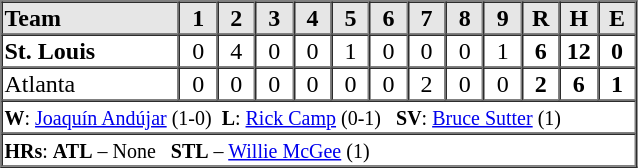<table border=1 cellspacing=0 width=425 style="margin-left:3em;">
<tr style="text-align:center; background-color:#e6e6e6;">
<th align=left width=28%>Team</th>
<th width=6%>1</th>
<th width=6%>2</th>
<th width=6%>3</th>
<th width=6%>4</th>
<th width=6%>5</th>
<th width=6%>6</th>
<th width=6%>7</th>
<th width=6%>8</th>
<th width=6%>9</th>
<th width=6%>R</th>
<th width=6%>H</th>
<th width=6%>E</th>
</tr>
<tr style="text-align:center;">
<td align=left><strong>St. Louis</strong></td>
<td>0</td>
<td>4</td>
<td>0</td>
<td>0</td>
<td>1</td>
<td>0</td>
<td>0</td>
<td>0</td>
<td>1</td>
<td><strong>6</strong></td>
<td><strong>12</strong></td>
<td><strong>0</strong></td>
</tr>
<tr style="text-align:center;">
<td align=left>Atlanta</td>
<td>0</td>
<td>0</td>
<td>0</td>
<td>0</td>
<td>0</td>
<td>0</td>
<td>2</td>
<td>0</td>
<td>0</td>
<td><strong>2</strong></td>
<td><strong>6</strong></td>
<td><strong>1</strong></td>
</tr>
<tr style="text-align:left;">
<td colspan=13><small><strong>W</strong>: <a href='#'>Joaquín Andújar</a> (1-0)  <strong>L</strong>: <a href='#'>Rick Camp</a> (0-1)   <strong>SV</strong>: <a href='#'>Bruce Sutter</a> (1)</small></td>
</tr>
<tr style="text-align:left;">
<td colspan=13><small><strong>HRs</strong>: <strong>ATL</strong> – None   <strong>STL</strong> – <a href='#'>Willie McGee</a> (1)</small></td>
</tr>
</table>
